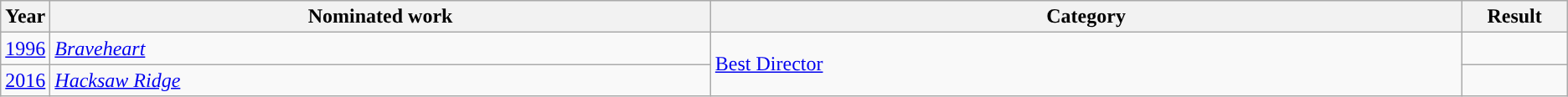<table class="wikitable">
<tr>
<th scope="col" style="width:1em;">Year</th>
<th scope="col" style="width:35em;">Nominated work</th>
<th scope="col" style="width:40em;">Category</th>
<th scope="col" style="width:5em;">Result</th>
</tr>
<tr>
<td><a href='#'>1996</a></td>
<td><em><a href='#'>Braveheart</a></em></td>
<td rowspan="2"><a href='#'>Best Director</a></td>
<td></td>
</tr>
<tr>
<td><a href='#'>2016</a></td>
<td><em><a href='#'>Hacksaw Ridge</a></em></td>
<td></td>
</tr>
</table>
